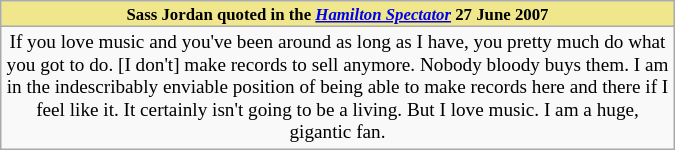<table class="wikitable floatright" style="text-align: center; width: 450px">
<tr>
<th style="background: #F0E68C; font-size: 70%">Sass Jordan quoted in the <em><a href='#'>Hamilton Spectator</a></em> <span>27 June 2007</span></th>
</tr>
<tr>
<td style="font-size: 80%">If you love music and you've been around as long as I have, you pretty much do what you got to do. [I don't] make records to sell anymore. Nobody bloody buys them. I am in the indescribably enviable position of being able to make records here and there if I feel like it. It certainly isn't going to be a living. But I love music. I am a huge, gigantic fan.</td>
</tr>
</table>
